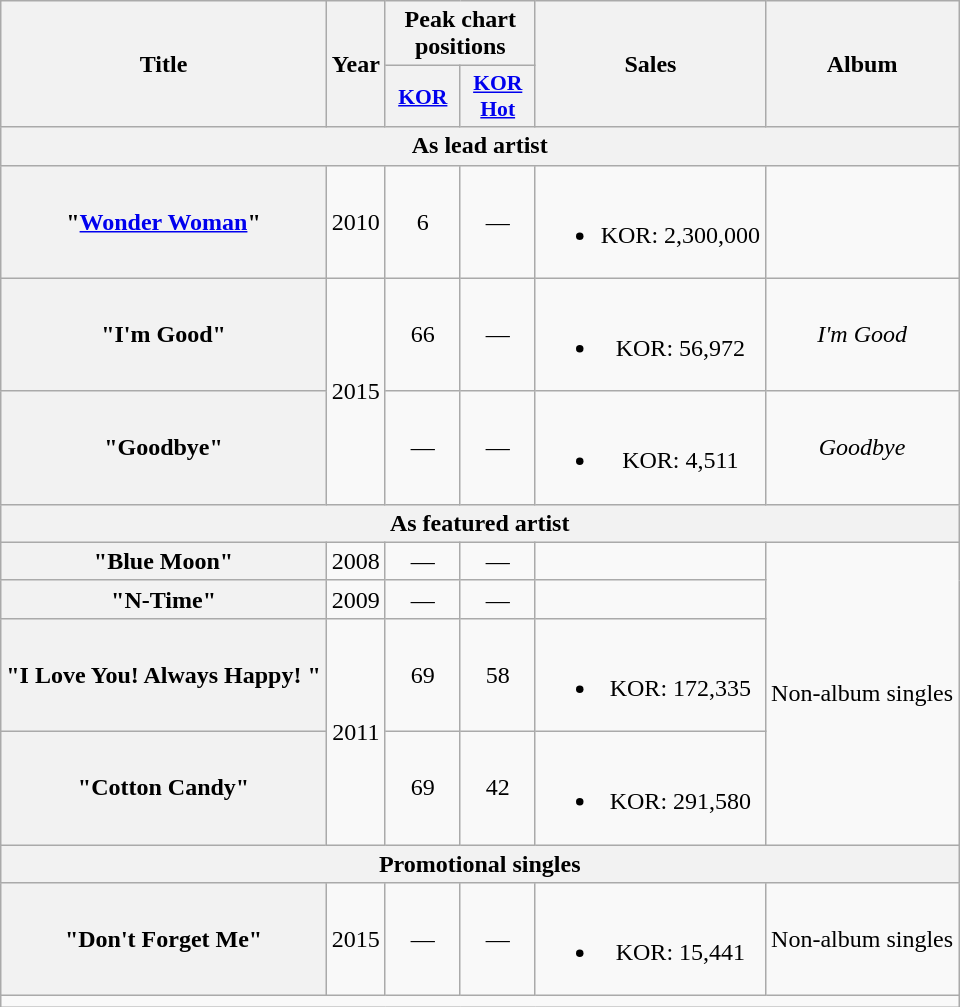<table class="wikitable plainrowheaders" style="text-align:center">
<tr>
<th rowspan="2" scope="col">Title</th>
<th rowspan="2" scope="col">Year</th>
<th colspan="2" scope="col">Peak chart positions</th>
<th rowspan="2" scope="col">Sales</th>
<th rowspan="2" scope="col">Album</th>
</tr>
<tr>
<th scope="col" style="width:3em;font-size:90%"><a href='#'>KOR</a><br></th>
<th scope="col" style="width:3em;font-size:90%"><a href='#'>KOR Hot</a></th>
</tr>
<tr>
<th colspan="6">As lead artist</th>
</tr>
<tr>
<th scope="row">"<a href='#'>Wonder Woman</a>" </th>
<td>2010</td>
<td>6</td>
<td>—</td>
<td><br><ul><li>KOR: 2,300,000</li></ul></td>
<td></td>
</tr>
<tr>
<th scope="row">"I'm Good" </th>
<td rowspan="2">2015</td>
<td>66</td>
<td>—</td>
<td><br><ul><li>KOR: 56,972</li></ul></td>
<td><em>I'm Good</em></td>
</tr>
<tr>
<th scope="row">"Goodbye"</th>
<td>—</td>
<td>—</td>
<td><br><ul><li>KOR: 4,511</li></ul></td>
<td><em>Goodbye</em></td>
</tr>
<tr>
<th colspan="6">As featured artist</th>
</tr>
<tr>
<th scope="row">"Blue Moon"<br></th>
<td>2008</td>
<td>—</td>
<td>—</td>
<td></td>
<td rowspan="4">Non-album singles</td>
</tr>
<tr>
<th scope="row">"N-Time"<br></th>
<td>2009</td>
<td>—</td>
<td>—</td>
<td></td>
</tr>
<tr>
<th scope="row">"I Love You! Always Happy! "<br></th>
<td rowspan="2">2011</td>
<td>69</td>
<td>58</td>
<td><br><ul><li>KOR: 172,335</li></ul></td>
</tr>
<tr>
<th scope="row">"Cotton Candy"<br></th>
<td>69</td>
<td>42</td>
<td><br><ul><li>KOR: 291,580</li></ul></td>
</tr>
<tr>
<th colspan="6">Promotional singles</th>
</tr>
<tr>
<th scope="row">"Don't Forget Me"</th>
<td>2015</td>
<td>—</td>
<td>—</td>
<td><br><ul><li>KOR: 15,441</li></ul></td>
<td>Non-album singles</td>
</tr>
<tr>
<td colspan="7"></td>
</tr>
</table>
